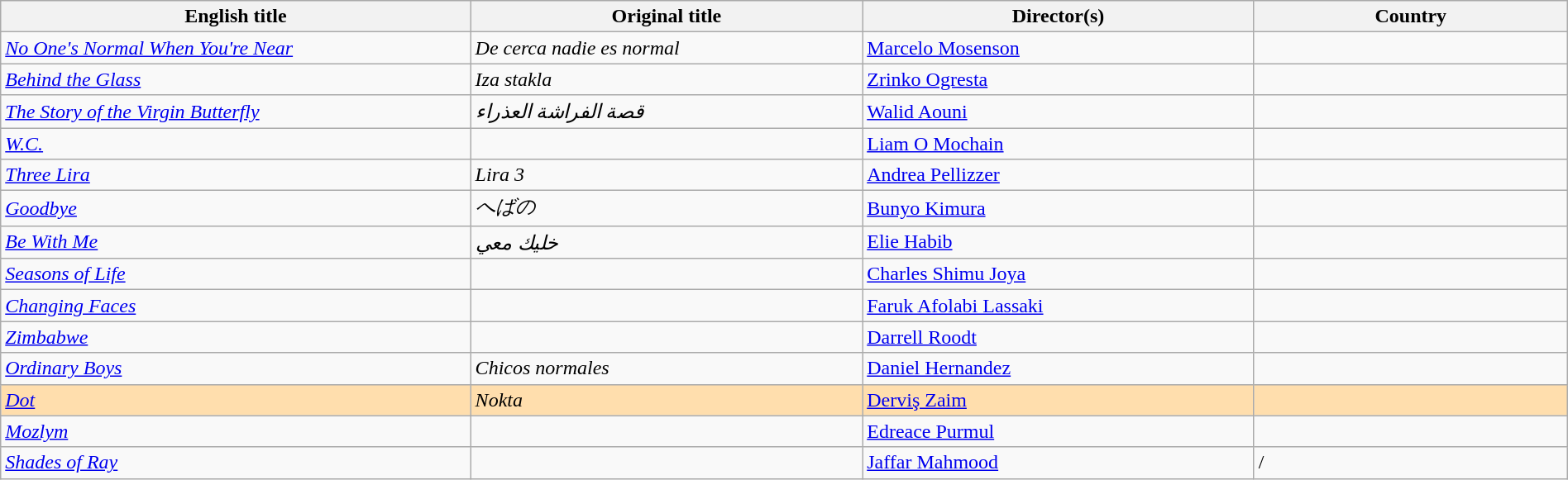<table class="sortable wikitable" width=100% cellpadding="5">
<tr>
<th width="30%">English title</th>
<th width="25%">Original title</th>
<th width="25%">Director(s)</th>
<th width="20%">Country</th>
</tr>
<tr>
<td><em><a href='#'>No One's Normal When You're Near</a></em></td>
<td><em>De cerca nadie es normal</em></td>
<td><a href='#'>Marcelo Mosenson</a></td>
<td></td>
</tr>
<tr>
<td><em><a href='#'>Behind the Glass</a></em></td>
<td><em>Iza stakla</em></td>
<td><a href='#'>Zrinko Ogresta</a></td>
<td></td>
</tr>
<tr>
<td><em><a href='#'>The Story of the Virgin Butterfly</a></em></td>
<td><em>قصة الفراشة العذراء</em></td>
<td><a href='#'>Walid Aouni</a></td>
<td></td>
</tr>
<tr>
<td><em><a href='#'>W.C.</a></em></td>
<td></td>
<td><a href='#'>Liam O Mochain</a></td>
<td></td>
</tr>
<tr>
<td><em><a href='#'>Three Lira</a></em></td>
<td><em>Lira 3</em></td>
<td><a href='#'>Andrea Pellizzer</a></td>
<td></td>
</tr>
<tr>
<td><em><a href='#'>Goodbye</a></em></td>
<td><em>へばの</em></td>
<td><a href='#'>Bunyo Kimura</a></td>
<td></td>
</tr>
<tr>
<td><em><a href='#'>Be With Me</a></em></td>
<td><em>خليك معي</em></td>
<td><a href='#'>Elie Habib</a></td>
<td></td>
</tr>
<tr>
<td><em><a href='#'>Seasons of Life</a></em></td>
<td></td>
<td><a href='#'>Charles Shimu Joya</a></td>
<td></td>
</tr>
<tr>
<td><em><a href='#'>Changing Faces</a></em></td>
<td></td>
<td><a href='#'>Faruk Afolabi Lassaki</a></td>
<td></td>
</tr>
<tr>
<td><em><a href='#'>Zimbabwe</a></em></td>
<td></td>
<td><a href='#'>Darrell Roodt</a></td>
<td></td>
</tr>
<tr>
<td><em><a href='#'>Ordinary Boys</a></em></td>
<td><em>Chicos normales</em></td>
<td><a href='#'>Daniel Hernandez</a></td>
<td></td>
</tr>
<tr style="background:#FFDEAD;">
<td><em><a href='#'>Dot</a></em></td>
<td><em>Nokta</em></td>
<td><a href='#'>Derviş Zaim</a></td>
<td></td>
</tr>
<tr>
<td><em><a href='#'>Mozlym</a></em></td>
<td></td>
<td><a href='#'>Edreace Purmul</a></td>
<td></td>
</tr>
<tr>
<td><em><a href='#'>Shades of Ray</a></em></td>
<td></td>
<td><a href='#'>Jaffar Mahmood</a></td>
<td>/</td>
</tr>
</table>
